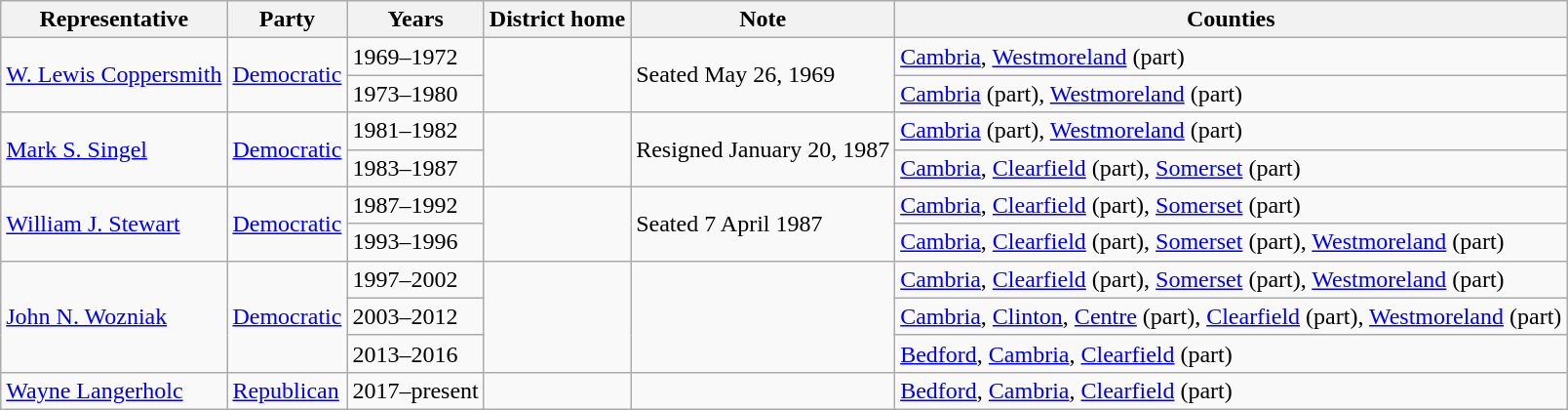<table class=wikitable>
<tr valign=bottom>
<th>Representative</th>
<th>Party</th>
<th>Years</th>
<th>District home</th>
<th>Note</th>
<th>Counties</th>
</tr>
<tr>
<td rowspan=2><a href='#'>W. Lewis Coppersmith</a></td>
<td rowspan=2><a href='#'>Democratic</a></td>
<td>1969–1972</td>
<td rowspan=2> </td>
<td rowspan=2>Seated May 26, 1969</td>
<td><a href='#'>Cambria</a>, <a href='#'>Westmoreland</a> (part)</td>
</tr>
<tr>
<td>1973–1980</td>
<td><a href='#'>Cambria</a> (part), <a href='#'>Westmoreland</a> (part)</td>
</tr>
<tr>
<td rowspan=2><a href='#'>Mark S. Singel</a></td>
<td rowspan=2><a href='#'>Democratic</a></td>
<td>1981–1982</td>
<td rowspan=2> </td>
<td rowspan=2>Resigned January 20, 1987</td>
<td><a href='#'>Cambria</a> (part), <a href='#'>Westmoreland</a> (part)</td>
</tr>
<tr>
<td>1983–1987</td>
<td><a href='#'>Cambria</a>, <a href='#'>Clearfield</a> (part), <a href='#'>Somerset</a> (part)</td>
</tr>
<tr>
<td rowspan=2><a href='#'>William J. Stewart</a></td>
<td rowspan=2><a href='#'>Democratic</a></td>
<td>1987–1992</td>
<td rowspan=2> </td>
<td rowspan=2>Seated 7 April 1987</td>
<td><a href='#'>Cambria</a>, <a href='#'>Clearfield</a> (part), <a href='#'>Somerset</a> (part)</td>
</tr>
<tr>
<td>1993–1996</td>
<td><a href='#'>Cambria</a>, <a href='#'>Clearfield</a> (part), <a href='#'>Somerset</a> (part), <a href='#'>Westmoreland</a> (part)</td>
</tr>
<tr>
<td rowspan=3><a href='#'>John N. Wozniak</a></td>
<td rowspan=3><a href='#'>Democratic</a></td>
<td>1997–2002</td>
<td rowspan=3> </td>
<td rowspan=3> </td>
<td><a href='#'>Cambria</a>, <a href='#'>Clearfield</a> (part), <a href='#'>Somerset</a> (part), <a href='#'>Westmoreland</a> (part)</td>
</tr>
<tr>
<td>2003–2012</td>
<td><a href='#'>Cambria</a>, <a href='#'>Clinton</a>, <a href='#'>Centre</a> (part), <a href='#'>Clearfield</a> (part), <a href='#'>Westmoreland</a> (part)</td>
</tr>
<tr>
<td>2013–2016</td>
<td><a href='#'>Bedford</a>, <a href='#'>Cambria</a>, <a href='#'>Clearfield</a> (part)</td>
</tr>
<tr>
<td><a href='#'>Wayne Langerholc</a></td>
<td><a href='#'>Republican</a></td>
<td>2017–present</td>
<td></td>
<td></td>
<td><a href='#'>Bedford</a>, <a href='#'>Cambria</a>, <a href='#'>Clearfield</a> (part)</td>
</tr>
</table>
